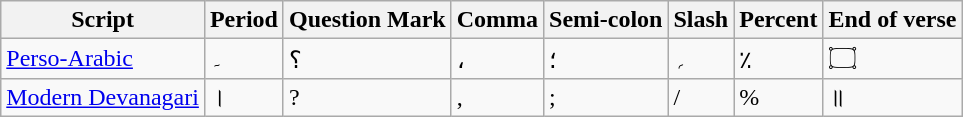<table class="wikitable">
<tr>
<th>Script</th>
<th>Period</th>
<th>Question Mark</th>
<th>Comma</th>
<th>Semi-colon</th>
<th>Slash</th>
<th>Percent</th>
<th>End of verse</th>
</tr>
<tr>
<td><a href='#'>Perso-Arabic</a></td>
<td>۔</td>
<td>؟</td>
<td>،</td>
<td>؛</td>
<td>؍</td>
<td>٪</td>
<td>۝</td>
</tr>
<tr>
<td><a href='#'>Modern Devanagari</a></td>
<td>।</td>
<td>?</td>
<td>,</td>
<td>;</td>
<td>/</td>
<td>%</td>
<td>॥</td>
</tr>
</table>
